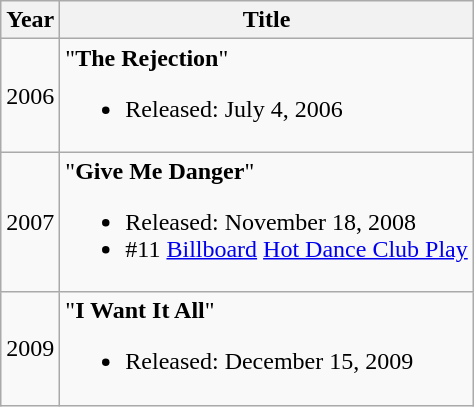<table class="wikitable">
<tr>
<th>Year</th>
<th>Title</th>
</tr>
<tr>
<td>2006</td>
<td>"<strong>The Rejection</strong>"<br><ul><li>Released: July 4, 2006</li></ul></td>
</tr>
<tr>
<td>2007</td>
<td>"<strong>Give Me Danger</strong>"<br><ul><li>Released: November 18, 2008</li><li>#11 <a href='#'>Billboard</a> <a href='#'>Hot Dance Club Play</a></li></ul></td>
</tr>
<tr>
<td>2009</td>
<td>"<strong>I Want It All</strong>"<br><ul><li>Released: December 15, 2009</li></ul></td>
</tr>
</table>
